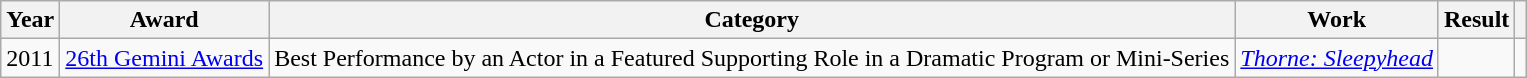<table class="wikitable sortable">
<tr>
<th>Year</th>
<th>Award</th>
<th>Category</th>
<th>Work</th>
<th>Result</th>
<th class="unsortable"></th>
</tr>
<tr>
<td>2011</td>
<td><a href='#'>26th Gemini Awards</a></td>
<td>Best Performance by an Actor in a Featured Supporting Role in a Dramatic Program or Mini-Series</td>
<td><em><a href='#'>Thorne: Sleepyhead</a></em></td>
<td></td>
<td style="text-align:center;"></td>
</tr>
</table>
